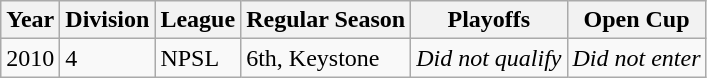<table class="wikitable">
<tr>
<th>Year</th>
<th>Division</th>
<th>League</th>
<th>Regular Season</th>
<th>Playoffs</th>
<th>Open Cup</th>
</tr>
<tr>
<td>2010</td>
<td>4</td>
<td>NPSL</td>
<td>6th, Keystone</td>
<td><em>Did not qualify</em></td>
<td><em>Did not enter</em></td>
</tr>
</table>
